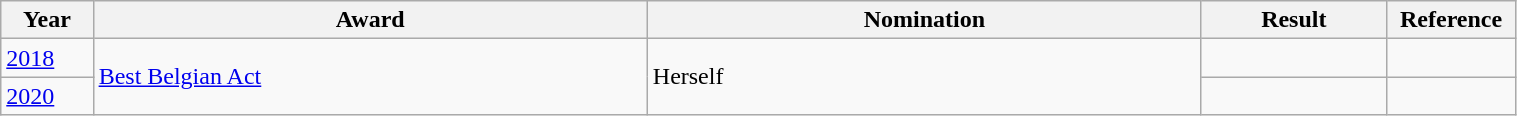<table class="wikitable" style="width:80%;">
<tr>
<th width=5%>Year</th>
<th style="width:30%;">Award</th>
<th style="width:30%;">Nomination</th>
<th style="width:10%;">Result</th>
<th style="width:5%;">Reference</th>
</tr>
<tr>
<td rowspan="1"><a href='#'>2018</a></td>
<td rowspan="2"><a href='#'>Best Belgian Act</a></td>
<td rowspan="2">Herself</td>
<td></td>
<td></td>
</tr>
<tr>
<td rowspan="1"><a href='#'>2020</a></td>
<td></td>
<td></td>
</tr>
</table>
